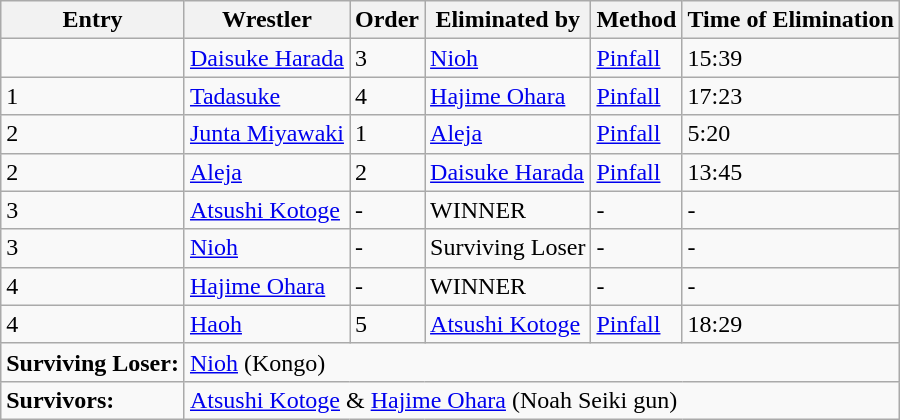<table class="wikitable sortable" style="margin:1em auto;">
<tr>
<th>Entry</th>
<th>Wrestler</th>
<th>Order</th>
<th>Eliminated by</th>
<th>Method</th>
<th>Time of Elimination</th>
</tr>
<tr>
<td></td>
<td><a href='#'>Daisuke Harada</a></td>
<td>3</td>
<td><a href='#'>Nioh</a></td>
<td><a href='#'>Pinfall</a></td>
<td>15:39</td>
</tr>
<tr>
<td>1</td>
<td><a href='#'>Tadasuke</a></td>
<td>4</td>
<td><a href='#'>Hajime Ohara</a></td>
<td><a href='#'>Pinfall</a></td>
<td>17:23</td>
</tr>
<tr>
<td>2</td>
<td><a href='#'>Junta Miyawaki</a></td>
<td>1</td>
<td><a href='#'>Aleja</a></td>
<td><a href='#'>Pinfall</a></td>
<td>5:20</td>
</tr>
<tr>
<td>2</td>
<td><a href='#'>Aleja</a></td>
<td>2</td>
<td><a href='#'>Daisuke Harada</a></td>
<td><a href='#'>Pinfall</a></td>
<td>13:45</td>
</tr>
<tr>
<td>3</td>
<td><a href='#'>Atsushi Kotoge</a></td>
<td>-</td>
<td>WINNER</td>
<td>-</td>
<td>-</td>
</tr>
<tr>
<td>3</td>
<td><a href='#'>Nioh</a></td>
<td>-</td>
<td>Surviving Loser</td>
<td>-</td>
<td>-</td>
</tr>
<tr>
<td>4</td>
<td><a href='#'>Hajime Ohara</a></td>
<td>-</td>
<td>WINNER</td>
<td>-</td>
<td>-</td>
</tr>
<tr>
<td>4</td>
<td><a href='#'>Haoh</a></td>
<td>5</td>
<td><a href='#'>Atsushi Kotoge</a></td>
<td><a href='#'>Pinfall</a></td>
<td>18:29</td>
</tr>
<tr>
<td><strong>Surviving Loser:</strong></td>
<td colspan="5"><a href='#'>Nioh</a> (Kongo)</td>
</tr>
<tr>
<td><strong>Survivors:</strong></td>
<td colspan="5"><a href='#'>Atsushi Kotoge</a> & <a href='#'>Hajime Ohara</a> (Noah Seiki gun)</td>
</tr>
</table>
